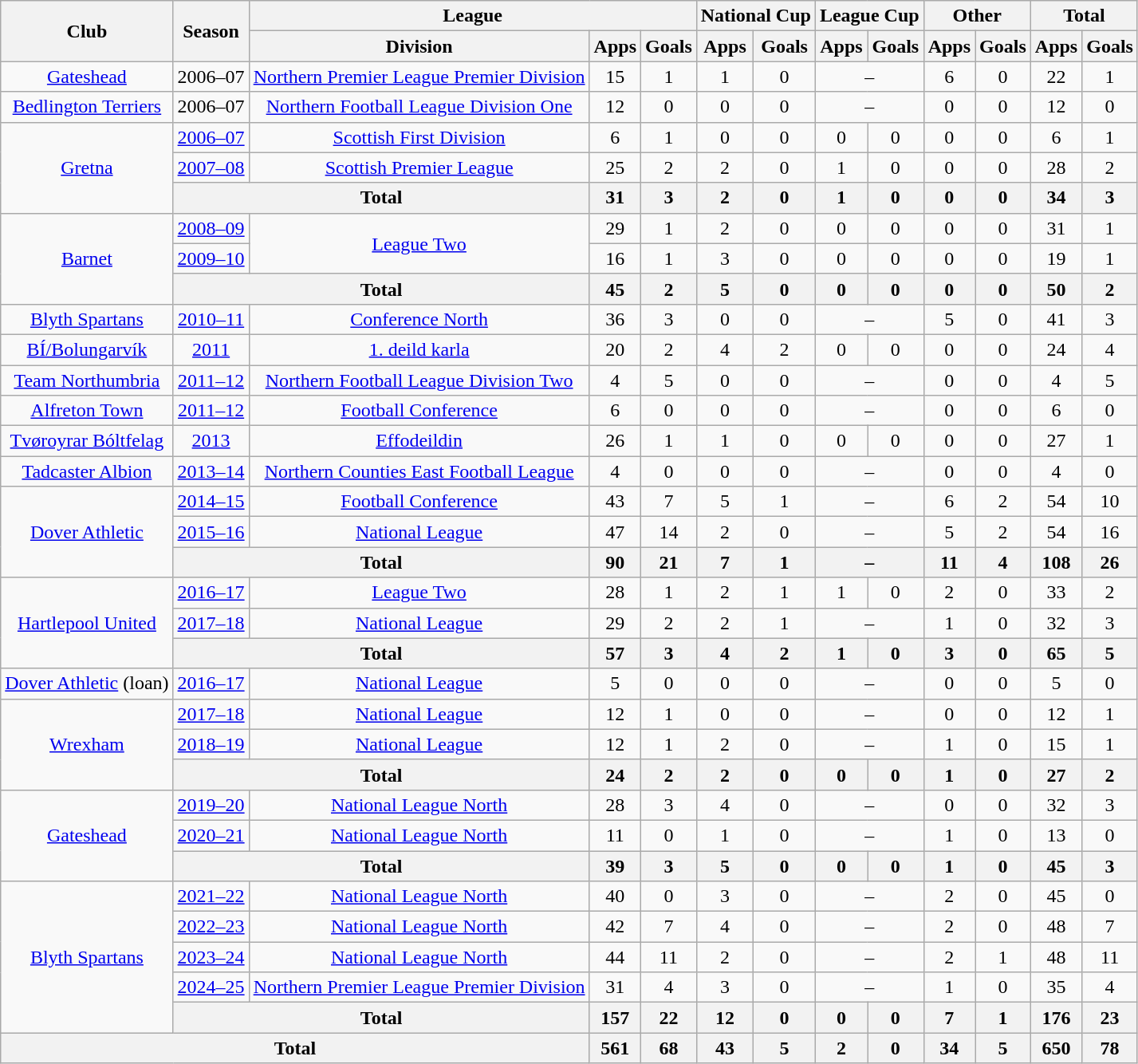<table class=wikitable style="text-align:center">
<tr>
<th rowspan=2>Club</th>
<th rowspan=2>Season</th>
<th colspan=3>League</th>
<th colspan=2>National Cup</th>
<th colspan=2>League Cup</th>
<th colspan=2>Other</th>
<th colspan=2>Total</th>
</tr>
<tr>
<th>Division</th>
<th>Apps</th>
<th>Goals</th>
<th>Apps</th>
<th>Goals</th>
<th>Apps</th>
<th>Goals</th>
<th>Apps</th>
<th>Goals</th>
<th>Apps</th>
<th>Goals</th>
</tr>
<tr>
<td><a href='#'>Gateshead</a></td>
<td>2006–07</td>
<td><a href='#'>Northern Premier League Premier Division</a></td>
<td>15</td>
<td>1</td>
<td>1</td>
<td>0</td>
<td colspan=2>–</td>
<td>6</td>
<td>0</td>
<td>22</td>
<td>1</td>
</tr>
<tr>
<td><a href='#'>Bedlington Terriers</a></td>
<td>2006–07</td>
<td><a href='#'>Northern Football League Division One</a></td>
<td>12</td>
<td>0</td>
<td>0</td>
<td>0</td>
<td colspan=2>–</td>
<td>0</td>
<td>0</td>
<td>12</td>
<td>0</td>
</tr>
<tr>
<td rowspan=3><a href='#'>Gretna</a></td>
<td><a href='#'>2006–07</a></td>
<td><a href='#'>Scottish First Division</a></td>
<td>6</td>
<td>1</td>
<td>0</td>
<td>0</td>
<td>0</td>
<td>0</td>
<td>0</td>
<td>0</td>
<td>6</td>
<td>1</td>
</tr>
<tr>
<td><a href='#'>2007–08</a></td>
<td><a href='#'>Scottish Premier League</a></td>
<td>25</td>
<td>2</td>
<td>2</td>
<td>0</td>
<td>1</td>
<td>0</td>
<td>0</td>
<td>0</td>
<td>28</td>
<td>2</td>
</tr>
<tr>
<th colspan=2>Total</th>
<th>31</th>
<th>3</th>
<th>2</th>
<th>0</th>
<th>1</th>
<th>0</th>
<th>0</th>
<th>0</th>
<th>34</th>
<th>3</th>
</tr>
<tr>
<td rowspan=3><a href='#'>Barnet</a></td>
<td><a href='#'>2008–09</a></td>
<td rowspan=2><a href='#'>League Two</a></td>
<td>29</td>
<td>1</td>
<td>2</td>
<td>0</td>
<td>0</td>
<td>0</td>
<td>0</td>
<td>0</td>
<td>31</td>
<td>1</td>
</tr>
<tr>
<td><a href='#'>2009–10</a></td>
<td>16</td>
<td>1</td>
<td>3</td>
<td>0</td>
<td>0</td>
<td>0</td>
<td>0</td>
<td>0</td>
<td>19</td>
<td>1</td>
</tr>
<tr>
<th colspan=2>Total</th>
<th>45</th>
<th>2</th>
<th>5</th>
<th>0</th>
<th>0</th>
<th>0</th>
<th>0</th>
<th>0</th>
<th>50</th>
<th>2</th>
</tr>
<tr>
<td><a href='#'>Blyth Spartans</a></td>
<td><a href='#'>2010–11</a></td>
<td><a href='#'>Conference North</a></td>
<td>36</td>
<td>3</td>
<td>0</td>
<td>0</td>
<td colspan=2>–</td>
<td>5</td>
<td>0</td>
<td>41</td>
<td>3</td>
</tr>
<tr>
<td><a href='#'>BÍ/Bolungarvík</a></td>
<td><a href='#'>2011</a></td>
<td><a href='#'>1. deild karla</a></td>
<td>20</td>
<td>2</td>
<td>4</td>
<td>2</td>
<td>0</td>
<td>0</td>
<td>0</td>
<td>0</td>
<td>24</td>
<td>4</td>
</tr>
<tr>
<td><a href='#'>Team Northumbria</a></td>
<td><a href='#'>2011–12</a></td>
<td><a href='#'>Northern Football League Division Two</a></td>
<td>4</td>
<td>5</td>
<td>0</td>
<td>0</td>
<td colspan=2>–</td>
<td>0</td>
<td>0</td>
<td>4</td>
<td>5</td>
</tr>
<tr>
<td><a href='#'>Alfreton Town</a></td>
<td><a href='#'>2011–12</a></td>
<td><a href='#'>Football Conference</a></td>
<td>6</td>
<td>0</td>
<td>0</td>
<td>0</td>
<td colspan=2>–</td>
<td>0</td>
<td>0</td>
<td>6</td>
<td>0</td>
</tr>
<tr>
<td><a href='#'>Tvøroyrar Bóltfelag</a></td>
<td><a href='#'>2013</a></td>
<td><a href='#'>Effodeildin</a></td>
<td>26</td>
<td>1</td>
<td>1</td>
<td>0</td>
<td>0</td>
<td>0</td>
<td>0</td>
<td>0</td>
<td>27</td>
<td>1</td>
</tr>
<tr>
<td><a href='#'>Tadcaster Albion</a></td>
<td><a href='#'>2013–14</a></td>
<td><a href='#'>Northern Counties East Football League</a></td>
<td>4</td>
<td>0</td>
<td>0</td>
<td>0</td>
<td colspan=2>–</td>
<td>0</td>
<td>0</td>
<td>4</td>
<td>0</td>
</tr>
<tr>
<td rowspan=3><a href='#'>Dover Athletic</a></td>
<td><a href='#'>2014–15</a></td>
<td><a href='#'>Football Conference</a></td>
<td>43</td>
<td>7</td>
<td>5</td>
<td>1</td>
<td colspan=2>–</td>
<td>6</td>
<td>2</td>
<td>54</td>
<td>10</td>
</tr>
<tr>
<td><a href='#'>2015–16</a></td>
<td><a href='#'>National League</a></td>
<td>47</td>
<td>14</td>
<td>2</td>
<td>0</td>
<td colspan=2>–</td>
<td>5</td>
<td>2</td>
<td>54</td>
<td>16</td>
</tr>
<tr>
<th colspan=2>Total</th>
<th>90</th>
<th>21</th>
<th>7</th>
<th>1</th>
<th colspan=2>–</th>
<th>11</th>
<th>4</th>
<th>108</th>
<th>26</th>
</tr>
<tr>
<td rowspan=3><a href='#'>Hartlepool United</a></td>
<td><a href='#'>2016–17</a></td>
<td><a href='#'>League Two</a></td>
<td>28</td>
<td>1</td>
<td>2</td>
<td>1</td>
<td>1</td>
<td>0</td>
<td>2</td>
<td>0</td>
<td>33</td>
<td>2</td>
</tr>
<tr>
<td><a href='#'>2017–18</a></td>
<td><a href='#'>National League</a></td>
<td>29</td>
<td>2</td>
<td>2</td>
<td>1</td>
<td colspan=2>–</td>
<td>1</td>
<td>0</td>
<td>32</td>
<td>3</td>
</tr>
<tr>
<th colspan=2>Total</th>
<th>57</th>
<th>3</th>
<th>4</th>
<th>2</th>
<th>1</th>
<th>0</th>
<th>3</th>
<th>0</th>
<th>65</th>
<th>5</th>
</tr>
<tr>
<td><a href='#'>Dover Athletic</a> (loan)</td>
<td><a href='#'>2016–17</a></td>
<td><a href='#'>National League</a></td>
<td>5</td>
<td>0</td>
<td>0</td>
<td>0</td>
<td colspan=2>–</td>
<td>0</td>
<td>0</td>
<td>5</td>
<td>0</td>
</tr>
<tr>
<td rowspan=3><a href='#'>Wrexham</a></td>
<td><a href='#'>2017–18</a></td>
<td><a href='#'>National League</a></td>
<td>12</td>
<td>1</td>
<td>0</td>
<td>0</td>
<td colspan=2>–</td>
<td>0</td>
<td>0</td>
<td>12</td>
<td>1</td>
</tr>
<tr>
<td><a href='#'>2018–19</a></td>
<td><a href='#'>National League</a></td>
<td>12</td>
<td>1</td>
<td>2</td>
<td>0</td>
<td colspan=2>–</td>
<td>1</td>
<td>0</td>
<td>15</td>
<td>1</td>
</tr>
<tr>
<th colspan=2>Total</th>
<th>24</th>
<th>2</th>
<th>2</th>
<th>0</th>
<th>0</th>
<th>0</th>
<th>1</th>
<th>0</th>
<th>27</th>
<th>2</th>
</tr>
<tr>
<td rowspan=3><a href='#'>Gateshead</a></td>
<td><a href='#'>2019–20</a></td>
<td><a href='#'>National League North</a></td>
<td>28</td>
<td>3</td>
<td>4</td>
<td>0</td>
<td colspan=2>–</td>
<td>0</td>
<td>0</td>
<td>32</td>
<td>3</td>
</tr>
<tr>
<td><a href='#'>2020–21</a></td>
<td><a href='#'>National League North</a></td>
<td>11</td>
<td>0</td>
<td>1</td>
<td>0</td>
<td colspan=2>–</td>
<td>1</td>
<td>0</td>
<td>13</td>
<td>0</td>
</tr>
<tr>
<th colspan=2>Total</th>
<th>39</th>
<th>3</th>
<th>5</th>
<th>0</th>
<th>0</th>
<th>0</th>
<th>1</th>
<th>0</th>
<th>45</th>
<th>3</th>
</tr>
<tr>
<td rowspan=5><a href='#'>Blyth Spartans</a></td>
<td><a href='#'>2021–22</a></td>
<td><a href='#'>National League North</a></td>
<td>40</td>
<td>0</td>
<td>3</td>
<td>0</td>
<td colspan=2>–</td>
<td>2</td>
<td>0</td>
<td>45</td>
<td>0</td>
</tr>
<tr>
<td><a href='#'>2022–23</a></td>
<td><a href='#'>National League North</a></td>
<td>42</td>
<td>7</td>
<td>4</td>
<td>0</td>
<td colspan=2>–</td>
<td>2</td>
<td>0</td>
<td>48</td>
<td>7</td>
</tr>
<tr>
<td><a href='#'>2023–24</a></td>
<td><a href='#'>National League North</a></td>
<td>44</td>
<td>11</td>
<td>2</td>
<td>0</td>
<td colspan=2>–</td>
<td>2</td>
<td>1</td>
<td>48</td>
<td>11</td>
</tr>
<tr>
<td><a href='#'>2024–25</a></td>
<td><a href='#'>Northern Premier League Premier Division</a></td>
<td>31</td>
<td>4</td>
<td>3</td>
<td>0</td>
<td colspan=2>–</td>
<td>1</td>
<td>0</td>
<td>35</td>
<td>4</td>
</tr>
<tr>
<th colspan=2>Total</th>
<th>157</th>
<th>22</th>
<th>12</th>
<th>0</th>
<th>0</th>
<th>0</th>
<th>7</th>
<th>1</th>
<th>176</th>
<th>23</th>
</tr>
<tr>
<th colspan=3>Total</th>
<th>561</th>
<th>68</th>
<th>43</th>
<th>5</th>
<th>2</th>
<th>0</th>
<th>34</th>
<th>5</th>
<th>650</th>
<th>78</th>
</tr>
</table>
